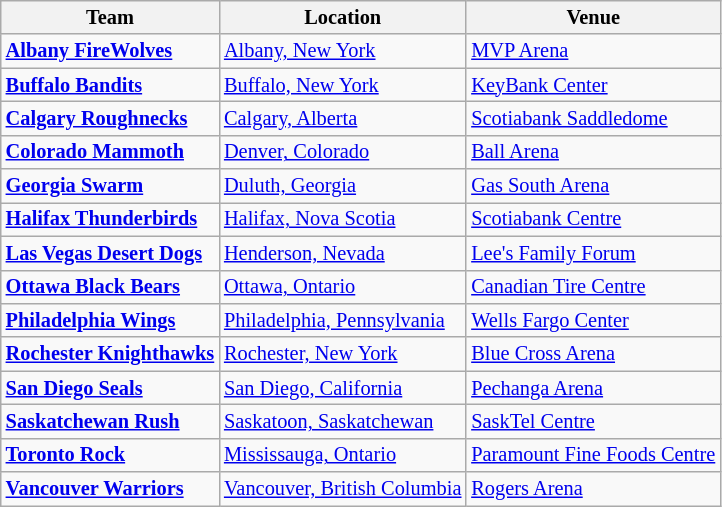<table class="wikitable" style="font-size:85%">
<tr>
<th>Team</th>
<th>Location</th>
<th>Venue</th>
</tr>
<tr>
<td><strong><a href='#'>Albany FireWolves</a></strong></td>
<td><a href='#'>Albany, New York</a></td>
<td><a href='#'>MVP Arena</a></td>
</tr>
<tr>
<td><strong><a href='#'>Buffalo Bandits</a></strong></td>
<td><a href='#'>Buffalo, New York</a></td>
<td><a href='#'>KeyBank Center</a></td>
</tr>
<tr>
<td><strong><a href='#'>Calgary Roughnecks</a></strong></td>
<td><a href='#'>Calgary, Alberta</a></td>
<td><a href='#'>Scotiabank Saddledome</a></td>
</tr>
<tr>
<td><strong><a href='#'>Colorado Mammoth</a></strong></td>
<td><a href='#'>Denver, Colorado</a></td>
<td><a href='#'>Ball Arena</a></td>
</tr>
<tr>
<td><strong><a href='#'>Georgia Swarm</a></strong></td>
<td><a href='#'>Duluth, Georgia</a></td>
<td><a href='#'>Gas South Arena</a></td>
</tr>
<tr>
<td><strong><a href='#'>Halifax Thunderbirds</a></strong></td>
<td><a href='#'>Halifax, Nova Scotia</a></td>
<td><a href='#'>Scotiabank Centre</a></td>
</tr>
<tr>
<td><strong><a href='#'>Las Vegas Desert Dogs</a></strong></td>
<td><a href='#'>Henderson, Nevada</a></td>
<td><a href='#'>Lee's Family Forum</a></td>
</tr>
<tr>
<td><strong><a href='#'>Ottawa Black Bears</a></strong></td>
<td><a href='#'>Ottawa, Ontario</a></td>
<td><a href='#'>Canadian Tire Centre</a></td>
</tr>
<tr>
<td><strong><a href='#'>Philadelphia Wings</a></strong></td>
<td><a href='#'>Philadelphia, Pennsylvania</a></td>
<td><a href='#'>Wells Fargo Center</a></td>
</tr>
<tr>
<td><strong><a href='#'>Rochester Knighthawks</a></strong></td>
<td><a href='#'>Rochester, New York</a></td>
<td><a href='#'>Blue Cross Arena</a></td>
</tr>
<tr>
<td><strong><a href='#'>San Diego Seals</a></strong></td>
<td><a href='#'>San Diego, California</a></td>
<td><a href='#'>Pechanga Arena</a></td>
</tr>
<tr>
<td><strong><a href='#'>Saskatchewan Rush</a></strong></td>
<td><a href='#'>Saskatoon, Saskatchewan</a></td>
<td><a href='#'>SaskTel Centre</a></td>
</tr>
<tr>
<td><strong><a href='#'>Toronto Rock</a></strong></td>
<td><a href='#'>Mississauga, Ontario</a></td>
<td><a href='#'>Paramount Fine Foods Centre</a></td>
</tr>
<tr>
<td><strong><a href='#'>Vancouver Warriors</a></strong></td>
<td><a href='#'>Vancouver, British Columbia</a></td>
<td><a href='#'>Rogers Arena</a></td>
</tr>
</table>
